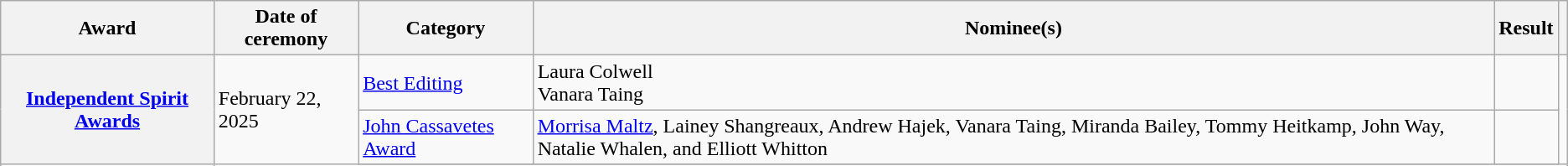<table class="wikitable sortable plainrowheaders">
<tr>
<th scope="col">Award</th>
<th scope="col">Date of ceremony</th>
<th scope="col">Category</th>
<th scope="col">Nominee(s)</th>
<th>Result</th>
<th class="unsortable" scope="col"></th>
</tr>
<tr>
<th rowspan="3" scope="row"><a href='#'>Independent Spirit Awards</a></th>
<td rowspan="3">February 22, 2025</td>
<td><a href='#'>Best Editing</a></td>
<td>Laura Colwell<br>Vanara Taing</td>
<td></td>
<td rowspan="3" align="center"></td>
</tr>
<tr>
<td><a href='#'>John Cassavetes Award</a></td>
<td><a href='#'>Morrisa Maltz</a>, Lainey Shangreaux, Andrew Hajek, Vanara Taing, Miranda Bailey, Tommy Heitkamp, John Way, Natalie Whalen, and Elliott Whitton</td>
<td></td>
</tr>
<tr>
</tr>
</table>
